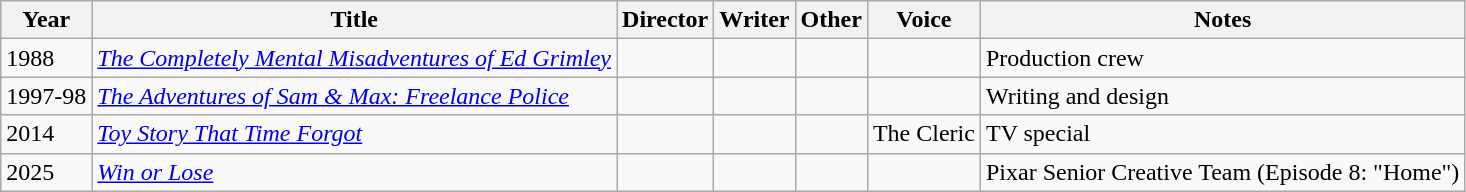<table class="wikitable">
<tr>
<th>Year</th>
<th>Title</th>
<th>Director</th>
<th>Writer</th>
<th>Other</th>
<th>Voice</th>
<th>Notes</th>
</tr>
<tr>
<td>1988</td>
<td><em><a href='#'>The Completely Mental Misadventures of Ed Grimley</a></em></td>
<td></td>
<td></td>
<td></td>
<td></td>
<td>Production crew</td>
</tr>
<tr>
<td>1997-98</td>
<td><em><a href='#'>The Adventures of Sam & Max: Freelance Police</a></em></td>
<td></td>
<td></td>
<td></td>
<td></td>
<td>Writing and design</td>
</tr>
<tr>
<td>2014</td>
<td><em><a href='#'>Toy Story That Time Forgot</a></em></td>
<td></td>
<td></td>
<td></td>
<td>The Cleric</td>
<td>TV special</td>
</tr>
<tr>
<td>2025</td>
<td><em><a href='#'>Win or Lose</a></em></td>
<td></td>
<td></td>
<td></td>
<td></td>
<td>Pixar Senior Creative Team (Episode 8: "Home")</td>
</tr>
</table>
